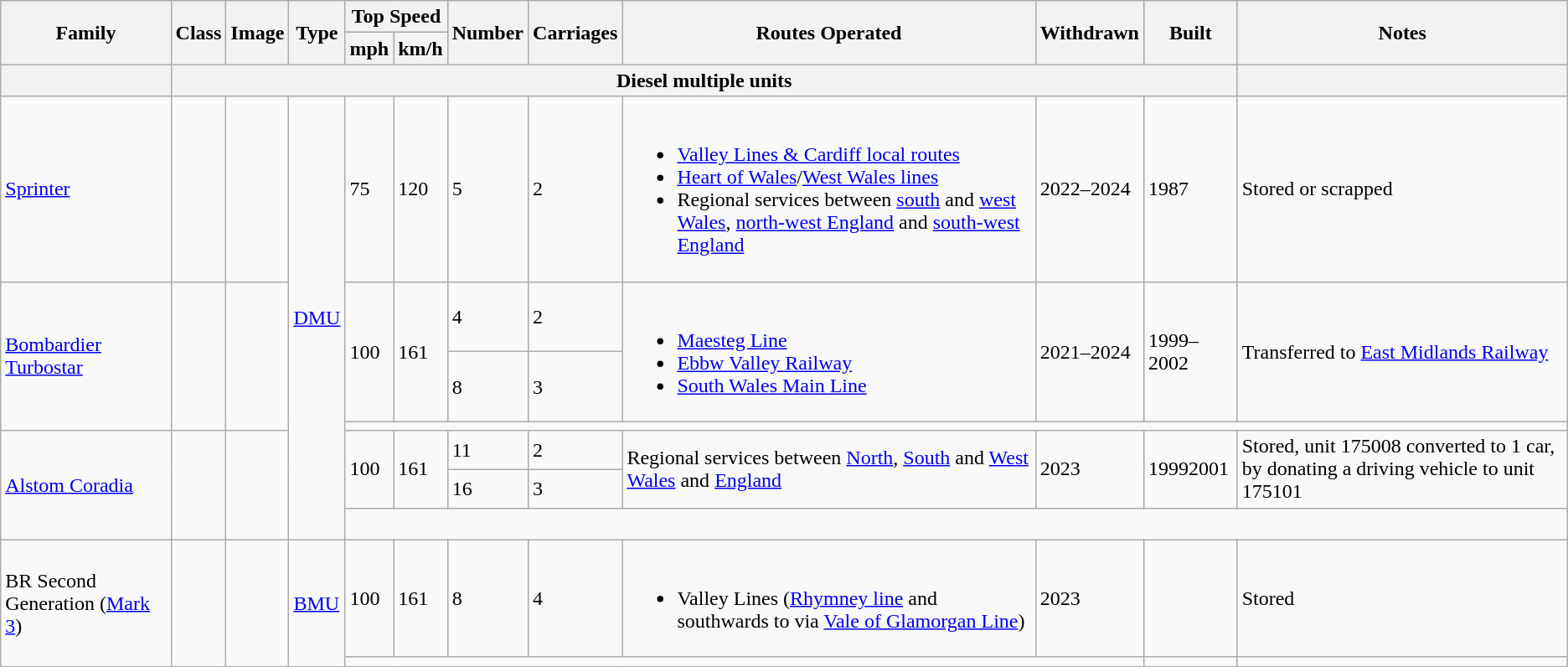<table class="wikitable">
<tr>
<th rowspan="2">Family</th>
<th rowspan="2">Class</th>
<th rowspan="2">Image</th>
<th rowspan="2">Type</th>
<th colspan="2">Top Speed</th>
<th rowspan="2">Number</th>
<th rowspan="2">Carriages</th>
<th rowspan="2">Routes Operated</th>
<th rowspan="2">Withdrawn</th>
<th rowspan="2">Built</th>
<th rowspan="2">Notes</th>
</tr>
<tr>
<th>mph</th>
<th>km/h</th>
</tr>
<tr>
<th></th>
<th colspan="10">Diesel multiple units</th>
<th></th>
</tr>
<tr>
<td><a href='#'>Sprinter</a></td>
<td></td>
<td></td>
<td rowspan="7"><a href='#'>DMU</a></td>
<td>75</td>
<td>120</td>
<td>5</td>
<td>2</td>
<td><br><ul><li><a href='#'>Valley Lines & Cardiff local routes</a></li><li><a href='#'>Heart of Wales</a>/<a href='#'>West Wales lines</a></li><li>Regional services between <a href='#'>south</a> and <a href='#'>west Wales</a>, <a href='#'>north-west England</a> and <a href='#'>south-west England</a></li></ul></td>
<td>2022–2024</td>
<td>1987</td>
<td>Stored or scrapped</td>
</tr>
<tr>
<td rowspan="3"><a href='#'>Bombardier Turbostar</a></td>
<td rowspan="3"></td>
<td rowspan="3"></td>
<td rowspan="2">100</td>
<td rowspan="2">161</td>
<td>4</td>
<td>2</td>
<td rowspan="2"><br><ul><li><a href='#'>Maesteg Line</a></li><li><a href='#'>Ebbw Valley Railway</a></li><li><a href='#'>South Wales Main Line</a></li></ul></td>
<td rowspan="2">2021–2024</td>
<td rowspan="2">1999–2002</td>
<td rowspan="2">Transferred to <a href='#'>East Midlands Railway</a></td>
</tr>
<tr>
<td>8</td>
<td>3</td>
</tr>
<tr>
<td colspan="8"></td>
</tr>
<tr>
<td rowspan="3"><a href='#'>Alstom Coradia</a></td>
<td rowspan="3"></td>
<td rowspan="3"><br></td>
<td rowspan="2">100</td>
<td rowspan="2">161</td>
<td>11</td>
<td>2</td>
<td rowspan="2">Regional services between <a href='#'>North</a>, <a href='#'>South</a> and <a href='#'>West Wales</a> and <a href='#'>England</a></td>
<td rowspan="2">2023</td>
<td rowspan="2">19992001</td>
<td rowspan="2">Stored, unit 175008 converted to 1 car, by donating a driving vehicle to unit 175101</td>
</tr>
<tr>
<td>16</td>
<td>3</td>
</tr>
<tr>
<td colspan="8"><br></td>
</tr>
<tr>
<td rowspan="2">BR Second Generation (<a href='#'>Mark 3</a>)</td>
<td rowspan="2"></td>
<td rowspan="2"></td>
<td rowspan="2"><a href='#'>BMU</a></td>
<td>100</td>
<td>161</td>
<td>8</td>
<td>4</td>
<td><br><ul><li>Valley Lines (<a href='#'>Rhymney line</a> and southwards to  via <a href='#'>Vale of Glamorgan Line</a>)</li></ul></td>
<td>2023</td>
<td></td>
<td>Stored</td>
</tr>
<tr>
<td colspan="6"></td>
<td></td>
<td></td>
</tr>
</table>
